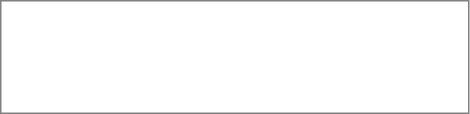<table width="50%" style="background:transparent; ">
<tr>
<td valign="top" width="50%" style="border:1px solid gray; "><br><div><table style="margin:1em auto;">
<tr>
<td style="padding: 0;"><br></td>
</tr>
</table>
</div></td>
<td valign="down" width="50%"></td>
</tr>
</table>
